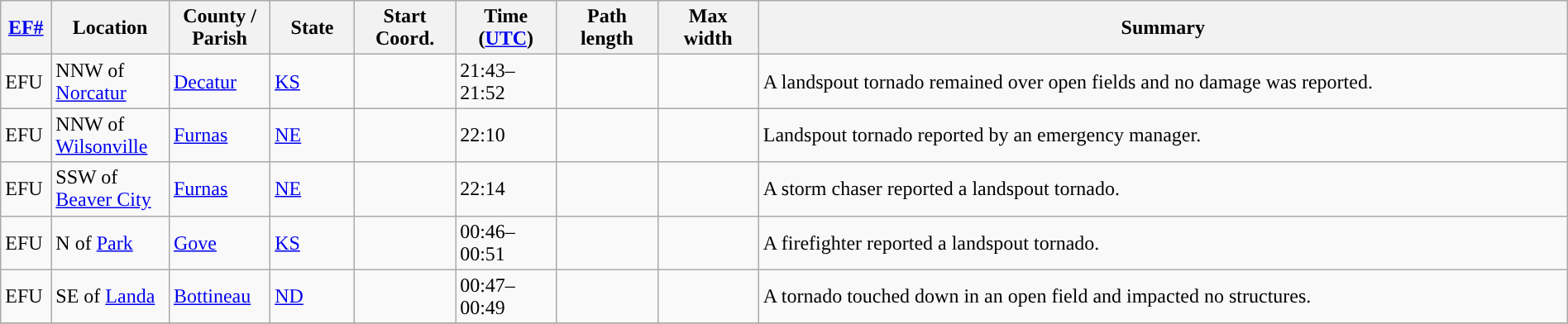<table class="wikitable sortable" style="width:100%;">
<tr>
<th scope="col"  style="width:3%; text-align:center;"><a href='#'>EF#</a></th>
<th scope="col"  style="width:7%; text-align:center;" class="unsortable">Location</th>
<th scope="col"  style="width:6%; text-align:center;" class="unsortable">County / Parish</th>
<th scope="col"  style="width:5%; text-align:center;">State</th>
<th scope="col"  style="width:6%; text-align:center;">Start Coord.</th>
<th scope="col"  style="width:6%; text-align:center;">Time (<a href='#'>UTC</a>)</th>
<th scope="col"  style="width:6%; text-align:center;">Path length</th>
<th scope="col"  style="width:6%; text-align:center;">Max width</th>
<th scope="col" class="unsortable" style="width:48%; text-align:center;">Summary</th>
</tr>
<tr>
<td>EFU</td>
<td>NNW of <a href='#'>Norcatur</a></td>
<td><a href='#'>Decatur</a></td>
<td><a href='#'>KS</a></td>
<td></td>
<td>21:43–21:52</td>
<td></td>
<td></td>
<td>A landspout tornado remained over open fields and no damage was reported.</td>
</tr>
<tr>
<td>EFU</td>
<td>NNW of <a href='#'>Wilsonville</a></td>
<td><a href='#'>Furnas</a></td>
<td><a href='#'>NE</a></td>
<td></td>
<td>22:10</td>
<td></td>
<td></td>
<td>Landspout tornado reported by an emergency manager.</td>
</tr>
<tr>
<td>EFU</td>
<td>SSW of <a href='#'>Beaver City</a></td>
<td><a href='#'>Furnas</a></td>
<td><a href='#'>NE</a></td>
<td></td>
<td>22:14</td>
<td></td>
<td></td>
<td>A storm chaser reported a landspout tornado.</td>
</tr>
<tr>
<td>EFU</td>
<td>N of <a href='#'>Park</a></td>
<td><a href='#'>Gove</a></td>
<td><a href='#'>KS</a></td>
<td></td>
<td>00:46–00:51</td>
<td></td>
<td></td>
<td>A firefighter reported a landspout tornado.</td>
</tr>
<tr>
<td>EFU</td>
<td>SE of <a href='#'>Landa</a></td>
<td><a href='#'>Bottineau</a></td>
<td><a href='#'>ND</a></td>
<td></td>
<td>00:47–00:49</td>
<td></td>
<td></td>
<td>A tornado touched down in an open field and impacted no structures.</td>
</tr>
<tr>
</tr>
</table>
